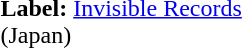<table style="float: right; clear: right; margin: 0 0 1em 1em; width: 200px;">
<tr>
<td><strong>Label:</strong> <a href='#'>Invisible Records</a> (Japan)</td>
</tr>
<tr>
<td></td>
</tr>
</table>
